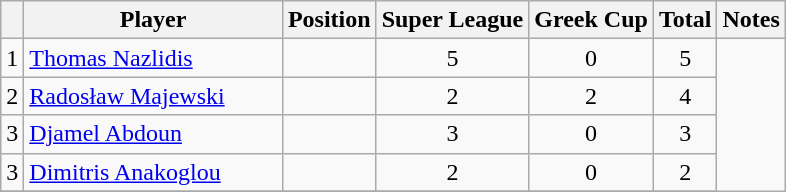<table class="wikitable">
<tr>
<th></th>
<th style="width:165px;">Player</th>
<th>Position</th>
<th>Super League</th>
<th>Greek Cup</th>
<th>Total</th>
<th>Notes</th>
</tr>
<tr>
<td rowspan="1">1</td>
<td> <a href='#'>Thomas Nazlidis</a></td>
<td align=center></td>
<td align=center>5</td>
<td align=center>0</td>
<td align=center>5</td>
</tr>
<tr>
<td rospawn="1">2</td>
<td> <a href='#'>Radosław Majewski</a></td>
<td align=center></td>
<td align=center>2</td>
<td align=center>2</td>
<td align=center>4</td>
</tr>
<tr>
<td rowspan="1">3</td>
<td> <a href='#'>Djamel Abdoun</a></td>
<td align=center></td>
<td align=center>3</td>
<td align=center>0</td>
<td align=center>3</td>
</tr>
<tr>
<td rowspan="1">3</td>
<td> <a href='#'>Dimitris Anakoglou</a></td>
<td align=center></td>
<td align=center>2</td>
<td align=center>0</td>
<td align=center>2</td>
</tr>
<tr>
</tr>
</table>
